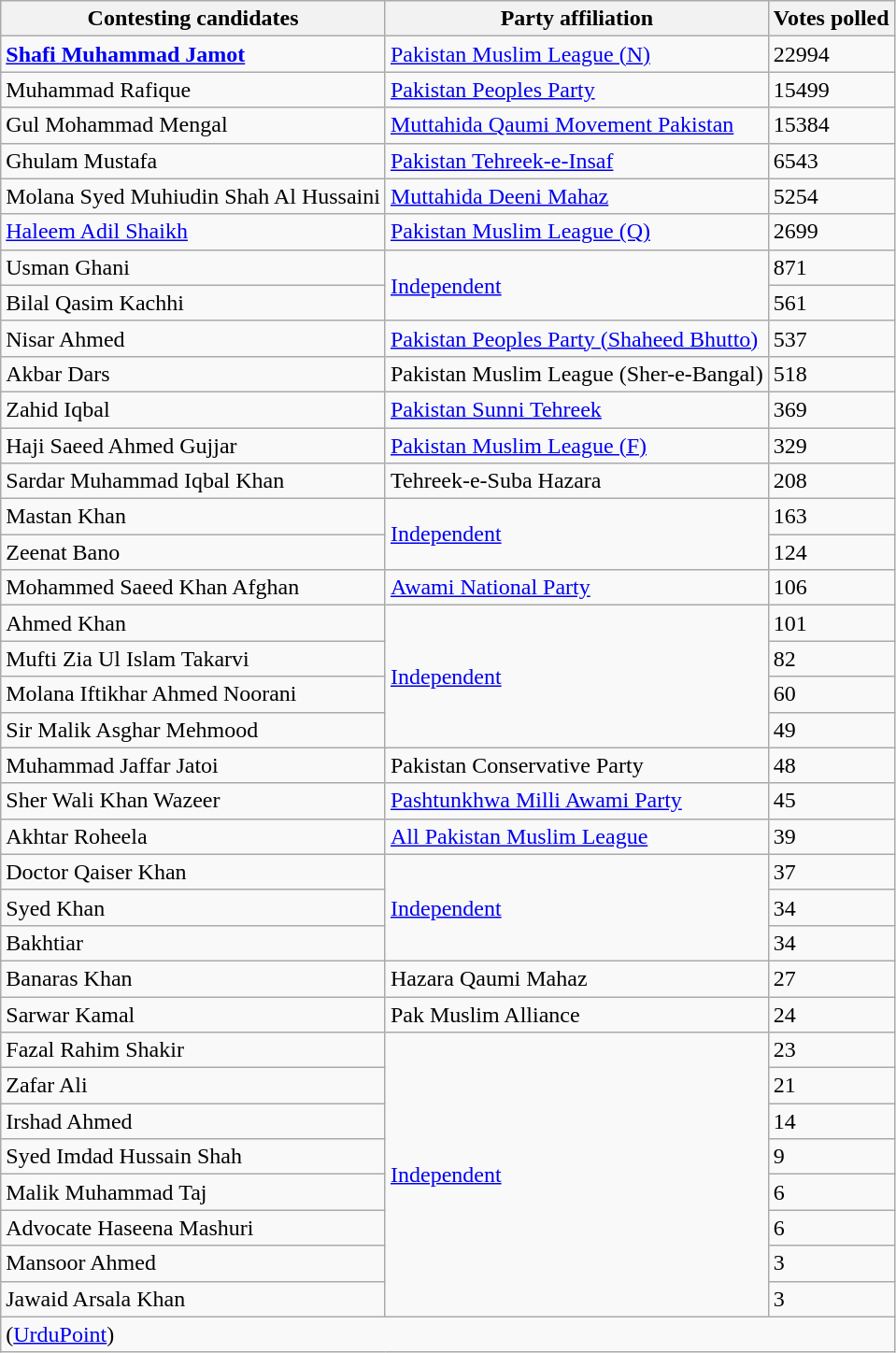<table class="wikitable sortable">
<tr>
<th>Contesting candidates</th>
<th>Party affiliation</th>
<th>Votes polled</th>
</tr>
<tr>
<td><strong><a href='#'>Shafi Muhammad Jamot</a></strong></td>
<td> <a href='#'>Pakistan Muslim League (N)</a></td>
<td>22994</td>
</tr>
<tr>
<td>Muhammad Rafique</td>
<td> <a href='#'>Pakistan Peoples Party</a></td>
<td>15499</td>
</tr>
<tr>
<td>Gul Mohammad Mengal</td>
<td> <a href='#'>Muttahida Qaumi Movement Pakistan</a></td>
<td>15384</td>
</tr>
<tr>
<td>Ghulam Mustafa</td>
<td> <a href='#'>Pakistan Tehreek-e-Insaf</a></td>
<td>6543</td>
</tr>
<tr>
<td>Molana Syed Muhiudin Shah Al Hussaini</td>
<td><a href='#'>Muttahida Deeni Mahaz</a></td>
<td>5254</td>
</tr>
<tr>
<td><a href='#'>Haleem Adil Shaikh</a></td>
<td> <a href='#'>Pakistan Muslim League (Q)</a></td>
<td>2699</td>
</tr>
<tr>
<td>Usman Ghani</td>
<td rowspan="2"><a href='#'>Independent</a></td>
<td>871</td>
</tr>
<tr>
<td>Bilal Qasim Kachhi</td>
<td>561</td>
</tr>
<tr>
<td>Nisar Ahmed</td>
<td> <a href='#'>Pakistan Peoples Party (Shaheed Bhutto)</a></td>
<td>537</td>
</tr>
<tr>
<td>Akbar Dars</td>
<td>Pakistan Muslim League (Sher-e-Bangal)</td>
<td>518</td>
</tr>
<tr>
<td>Zahid Iqbal</td>
<td><a href='#'>Pakistan Sunni Tehreek</a></td>
<td>369</td>
</tr>
<tr>
<td>Haji Saeed Ahmed Gujjar</td>
<td> <a href='#'>Pakistan Muslim League (F)</a></td>
<td>329</td>
</tr>
<tr>
<td>Sardar Muhammad Iqbal Khan</td>
<td>Tehreek-e-Suba Hazara</td>
<td>208</td>
</tr>
<tr>
<td>Mastan Khan</td>
<td rowspan="2"><a href='#'>Independent</a></td>
<td>163</td>
</tr>
<tr>
<td>Zeenat Bano</td>
<td>124</td>
</tr>
<tr>
<td>Mohammed Saeed Khan Afghan</td>
<td> <a href='#'>Awami National Party</a></td>
<td>106</td>
</tr>
<tr>
<td>Ahmed Khan</td>
<td rowspan="4"><a href='#'>Independent</a></td>
<td>101</td>
</tr>
<tr>
<td>Mufti Zia Ul Islam Takarvi</td>
<td>82</td>
</tr>
<tr>
<td>Molana Iftikhar Ahmed Noorani</td>
<td>60</td>
</tr>
<tr>
<td>Sir Malik Asghar Mehmood</td>
<td>49</td>
</tr>
<tr>
<td>Muhammad Jaffar Jatoi</td>
<td>Pakistan Conservative Party</td>
<td>48</td>
</tr>
<tr>
<td>Sher Wali Khan Wazeer</td>
<td> <a href='#'>Pashtunkhwa Milli Awami Party</a></td>
<td>45</td>
</tr>
<tr>
<td>Akhtar Roheela</td>
<td> <a href='#'>All Pakistan Muslim League</a></td>
<td>39</td>
</tr>
<tr>
<td>Doctor Qaiser Khan</td>
<td rowspan="3"><a href='#'>Independent</a></td>
<td>37</td>
</tr>
<tr>
<td>Syed Khan</td>
<td>34</td>
</tr>
<tr>
<td>Bakhtiar</td>
<td>34</td>
</tr>
<tr>
<td>Banaras Khan</td>
<td>Hazara Qaumi Mahaz</td>
<td>27</td>
</tr>
<tr>
<td>Sarwar Kamal</td>
<td>Pak Muslim Alliance</td>
<td>24</td>
</tr>
<tr>
<td>Fazal Rahim Shakir</td>
<td rowspan="8"><a href='#'>Independent</a></td>
<td>23</td>
</tr>
<tr>
<td>Zafar Ali</td>
<td>21</td>
</tr>
<tr>
<td>Irshad Ahmed</td>
<td>14</td>
</tr>
<tr>
<td>Syed Imdad Hussain Shah</td>
<td>9</td>
</tr>
<tr>
<td>Malik Muhammad Taj</td>
<td>6</td>
</tr>
<tr>
<td>Advocate Haseena Mashuri</td>
<td>6</td>
</tr>
<tr>
<td>Mansoor Ahmed</td>
<td>3</td>
</tr>
<tr>
<td>Jawaid Arsala Khan</td>
<td>3</td>
</tr>
<tr>
<td colspan="3"> (<a href='#'>UrduPoint</a>)</td>
</tr>
</table>
